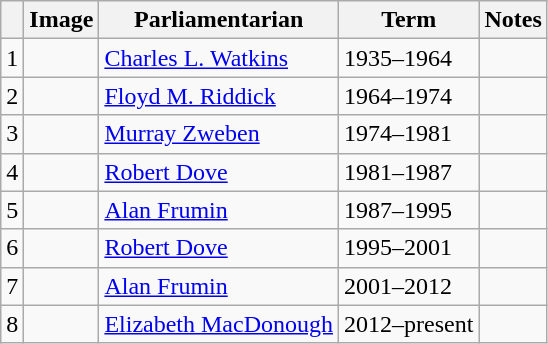<table class="wikitable">
<tr>
<th></th>
<th>Image</th>
<th>Parliamentarian</th>
<th>Term</th>
<th>Notes</th>
</tr>
<tr>
<td>1</td>
<td></td>
<td><a href='#'>Charles L. Watkins</a></td>
<td>1935–1964</td>
<td></td>
</tr>
<tr>
<td>2</td>
<td></td>
<td><a href='#'>Floyd M. Riddick</a></td>
<td>1964–1974</td>
<td></td>
</tr>
<tr>
<td>3</td>
<td></td>
<td><a href='#'>Murray Zweben</a></td>
<td>1974–1981</td>
<td></td>
</tr>
<tr>
<td>4</td>
<td></td>
<td><a href='#'>Robert Dove</a></td>
<td>1981–1987</td>
<td></td>
</tr>
<tr>
<td>5</td>
<td></td>
<td><a href='#'>Alan Frumin</a></td>
<td>1987–1995</td>
<td></td>
</tr>
<tr>
<td>6</td>
<td></td>
<td><a href='#'>Robert Dove</a></td>
<td>1995–2001</td>
<td></td>
</tr>
<tr>
<td>7</td>
<td></td>
<td><a href='#'>Alan Frumin</a></td>
<td>2001–2012</td>
<td></td>
</tr>
<tr>
<td>8</td>
<td></td>
<td><a href='#'>Elizabeth MacDonough</a></td>
<td>2012–present</td>
<td></td>
</tr>
</table>
